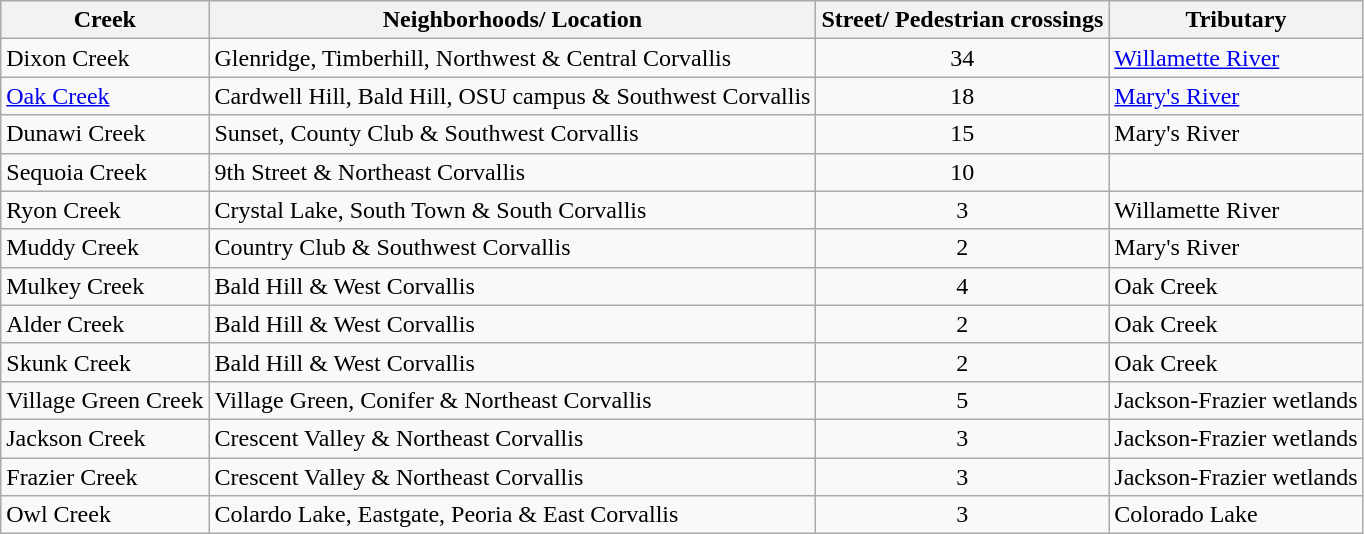<table class="wikitable sortable">
<tr>
<th>Creek</th>
<th>Neighborhoods/ Location</th>
<th>Street/ Pedestrian crossings</th>
<th>Tributary</th>
</tr>
<tr>
<td>Dixon Creek</td>
<td>Glenridge, Timberhill, Northwest & Central Corvallis</td>
<td style="text-align:center;">34</td>
<td><a href='#'>Willamette River</a></td>
</tr>
<tr>
<td><a href='#'>Oak Creek</a></td>
<td>Cardwell Hill, Bald Hill, OSU campus & Southwest Corvallis</td>
<td style="text-align:center;">18</td>
<td><a href='#'>Mary's River</a></td>
</tr>
<tr>
<td>Dunawi Creek</td>
<td>Sunset, County Club & Southwest Corvallis</td>
<td style="text-align:center;">15</td>
<td>Mary's River</td>
</tr>
<tr>
<td>Sequoia Creek</td>
<td>9th Street & Northeast Corvallis</td>
<td style="text-align:center;">10</td>
<td></td>
</tr>
<tr>
<td>Ryon Creek</td>
<td>Crystal Lake, South Town & South Corvallis</td>
<td style="text-align:center;">3</td>
<td>Willamette River</td>
</tr>
<tr>
<td>Muddy Creek</td>
<td>Country Club & Southwest Corvallis</td>
<td style="text-align:center;">2</td>
<td>Mary's River</td>
</tr>
<tr>
<td>Mulkey Creek</td>
<td>Bald Hill & West Corvallis</td>
<td style="text-align:center;">4</td>
<td>Oak Creek</td>
</tr>
<tr>
<td>Alder Creek</td>
<td>Bald Hill & West Corvallis</td>
<td style="text-align:center;">2</td>
<td>Oak Creek</td>
</tr>
<tr>
<td>Skunk Creek</td>
<td>Bald Hill & West Corvallis</td>
<td style="text-align:center;">2</td>
<td>Oak Creek</td>
</tr>
<tr>
<td>Village Green Creek</td>
<td>Village Green, Conifer & Northeast Corvallis</td>
<td style="text-align:center;">5</td>
<td>Jackson-Frazier wetlands</td>
</tr>
<tr>
<td>Jackson Creek</td>
<td>Crescent Valley & Northeast Corvallis</td>
<td style="text-align:center;">3</td>
<td>Jackson-Frazier wetlands</td>
</tr>
<tr>
<td>Frazier Creek</td>
<td>Crescent Valley & Northeast Corvallis</td>
<td align=center>3</td>
<td>Jackson-Frazier wetlands</td>
</tr>
<tr>
<td>Owl Creek</td>
<td>Colardo Lake, Eastgate, Peoria & East Corvallis</td>
<td align=center>3</td>
<td>Colorado Lake</td>
</tr>
</table>
